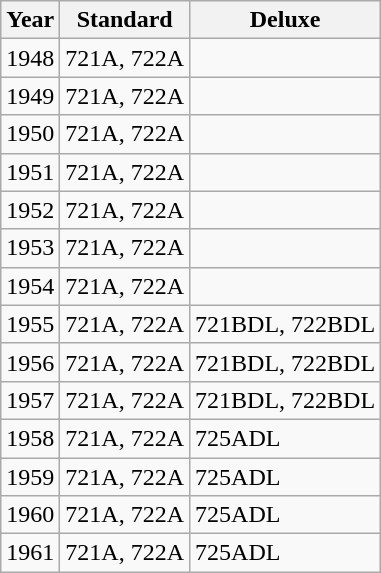<table class="wikitable">
<tr>
<th><strong>Year</strong></th>
<th><strong>Standard</strong></th>
<th><strong>Deluxe</strong></th>
</tr>
<tr>
<td>1948</td>
<td>721A, 722A</td>
<td></td>
</tr>
<tr>
<td>1949</td>
<td>721A, 722A</td>
<td></td>
</tr>
<tr>
<td>1950</td>
<td>721A, 722A</td>
<td></td>
</tr>
<tr>
<td>1951</td>
<td>721A, 722A</td>
<td></td>
</tr>
<tr>
<td>1952</td>
<td>721A, 722A</td>
<td></td>
</tr>
<tr>
<td>1953</td>
<td>721A, 722A</td>
<td></td>
</tr>
<tr>
<td>1954</td>
<td>721A, 722A</td>
<td></td>
</tr>
<tr>
<td>1955</td>
<td>721A, 722A</td>
<td>721BDL, 722BDL</td>
</tr>
<tr>
<td>1956</td>
<td>721A, 722A</td>
<td>721BDL, 722BDL</td>
</tr>
<tr>
<td>1957</td>
<td>721A, 722A</td>
<td>721BDL, 722BDL</td>
</tr>
<tr>
<td>1958</td>
<td>721A, 722A</td>
<td>725ADL</td>
</tr>
<tr>
<td>1959</td>
<td>721A, 722A</td>
<td>725ADL</td>
</tr>
<tr>
<td>1960</td>
<td>721A, 722A</td>
<td>725ADL</td>
</tr>
<tr>
<td>1961</td>
<td>721A, 722A</td>
<td>725ADL</td>
</tr>
</table>
